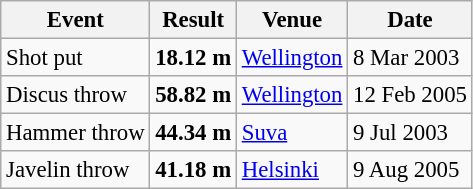<table class="wikitable" style="border-collapse: collapse; font-size: 95%;">
<tr>
<th>Event</th>
<th>Result</th>
<th>Venue</th>
<th>Date</th>
</tr>
<tr>
<td>Shot put</td>
<td><strong>18.12 m</strong></td>
<td> <a href='#'>Wellington</a></td>
<td>8 Mar 2003</td>
</tr>
<tr>
<td>Discus throw</td>
<td><strong>58.82 m</strong></td>
<td> <a href='#'>Wellington</a></td>
<td>12 Feb 2005</td>
</tr>
<tr>
<td>Hammer throw</td>
<td><strong>44.34 m</strong></td>
<td> <a href='#'>Suva</a></td>
<td>9 Jul 2003</td>
</tr>
<tr>
<td>Javelin throw</td>
<td><strong>41.18 m</strong></td>
<td> <a href='#'>Helsinki</a></td>
<td>9 Aug 2005</td>
</tr>
</table>
